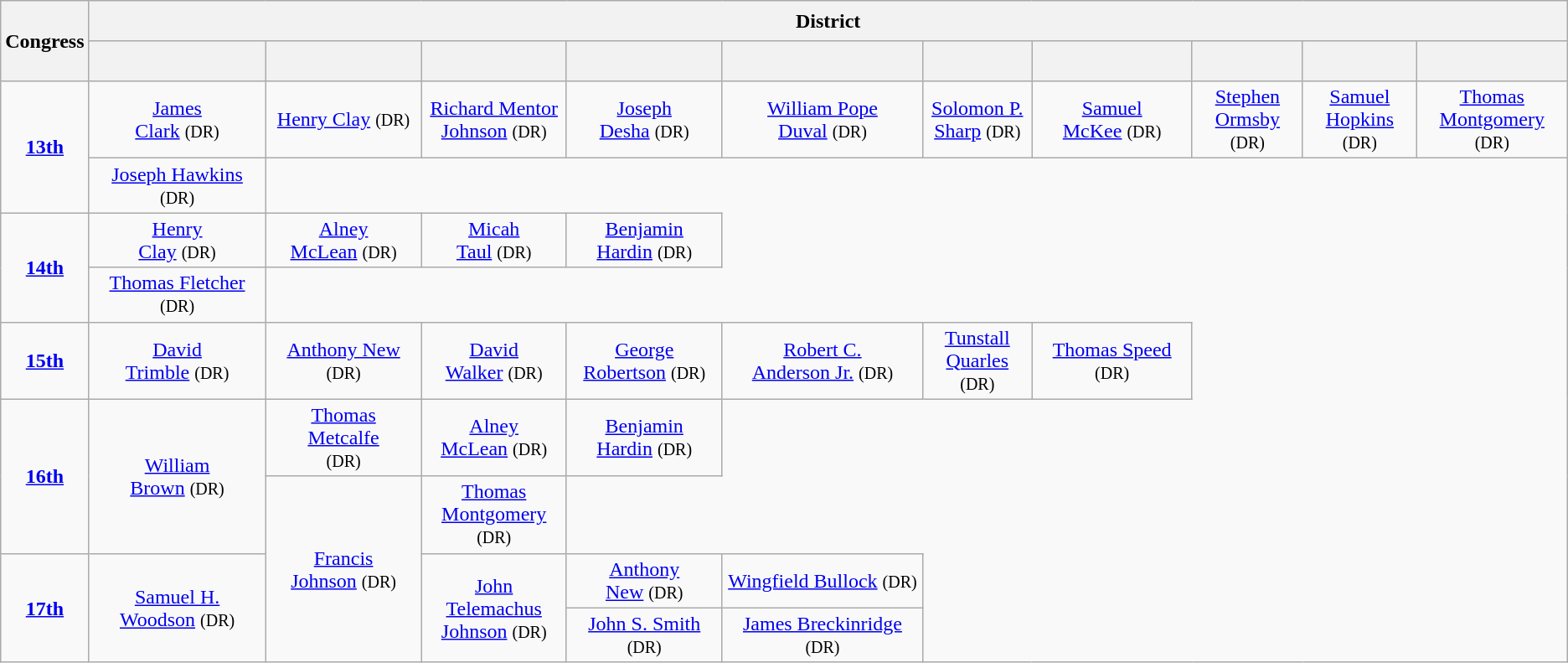<table class=wikitable style="text-align:center">
<tr style="height:2em">
<th rowspan=2>Congress</th>
<th colspan=10>District</th>
</tr>
<tr style="height:2em">
<th></th>
<th></th>
<th></th>
<th></th>
<th></th>
<th></th>
<th></th>
<th></th>
<th></th>
<th></th>
</tr>
<tr style="height:2em">
<td rowspan=2><strong><a href='#'>13th</a></strong> </td>
<td><a href='#'>James<br>Clark</a> <small>(DR)</small></td>
<td><a href='#'>Henry Clay</a> <small>(DR)</small></td>
<td><a href='#'>Richard Mentor<br>Johnson</a> <small>(DR)</small></td>
<td><a href='#'>Joseph<br>Desha</a> <small>(DR)</small></td>
<td><a href='#'>William Pope<br>Duval</a> <small>(DR)</small></td>
<td><a href='#'>Solomon P.<br>Sharp</a> <small>(DR)</small></td>
<td><a href='#'>Samuel<br>McKee</a> <small>(DR)</small></td>
<td><a href='#'>Stephen<br>Ormsby</a> <small>(DR)</small></td>
<td><a href='#'>Samuel<br>Hopkins</a> <small>(DR)</small></td>
<td><a href='#'>Thomas<br>Montgomery</a> <small>(DR)</small></td>
</tr>
<tr style="height:2em">
<td><a href='#'>Joseph Hawkins</a> <small>(DR)</small></td>
</tr>
<tr style="height:1.5em">
<td rowspan=2><strong><a href='#'>14th</a></strong> </td>
<td><a href='#'>Henry<br>Clay</a> <small>(DR)</small></td>
<td><a href='#'>Alney<br>McLean</a> <small>(DR)</small></td>
<td><a href='#'>Micah<br>Taul</a> <small>(DR)</small></td>
<td><a href='#'>Benjamin<br>Hardin</a> <small>(DR)</small></td>
</tr>
<tr style="height:2em">
<td><a href='#'>Thomas Fletcher</a> <small>(DR)</small></td>
</tr>
<tr style="height:2.5em">
<td><strong><a href='#'>15th</a></strong> </td>
<td><a href='#'>David<br>Trimble</a> <small>(DR)</small></td>
<td><a href='#'>Anthony New</a> <small>(DR)</small></td>
<td><a href='#'>David<br>Walker</a> <small>(DR)</small></td>
<td><a href='#'>George<br>Robertson</a> <small>(DR)</small></td>
<td><a href='#'>Robert C.<br>Anderson Jr.</a> <small>(DR)</small></td>
<td><a href='#'>Tunstall<br>Quarles</a> <small>(DR)</small></td>
<td><a href='#'>Thomas Speed</a> <small>(DR)</small></td>
</tr>
<tr style="height:1.5em">
<td rowspan=2><strong><a href='#'>16th</a></strong> </td>
<td rowspan=2 ><a href='#'>William<br>Brown</a> <small>(DR)</small></td>
<td><a href='#'>Thomas<br>Metcalfe</a><br><small>(DR)</small></td>
<td><a href='#'>Alney<br>McLean</a> <small>(DR)</small></td>
<td><a href='#'>Benjamin<br>Hardin</a> <small>(DR)</small></td>
</tr>
<tr style="height:1.5em">
<td rowspan=3 ><a href='#'>Francis<br>Johnson</a> <small>(DR)</small></td>
<td><a href='#'>Thomas<br>Montgomery</a><br><small>(DR)</small></td>
</tr>
<tr style="height:2em">
<td rowspan=2><strong><a href='#'>17th</a></strong> </td>
<td rowspan=2 ><a href='#'>Samuel H.<br>Woodson</a> <small>(DR)</small></td>
<td rowspan=2 ><a href='#'>John Telemachus<br>Johnson</a> <small>(DR)</small></td>
<td><a href='#'>Anthony<br>New</a> <small>(DR)</small></td>
<td><a href='#'>Wingfield Bullock</a> <small>(DR)</small></td>
</tr>
<tr style="height:2em">
<td><a href='#'>John S. Smith</a> <small>(DR)</small></td>
<td><a href='#'>James Breckinridge</a> <small>(DR)</small></td>
</tr>
</table>
